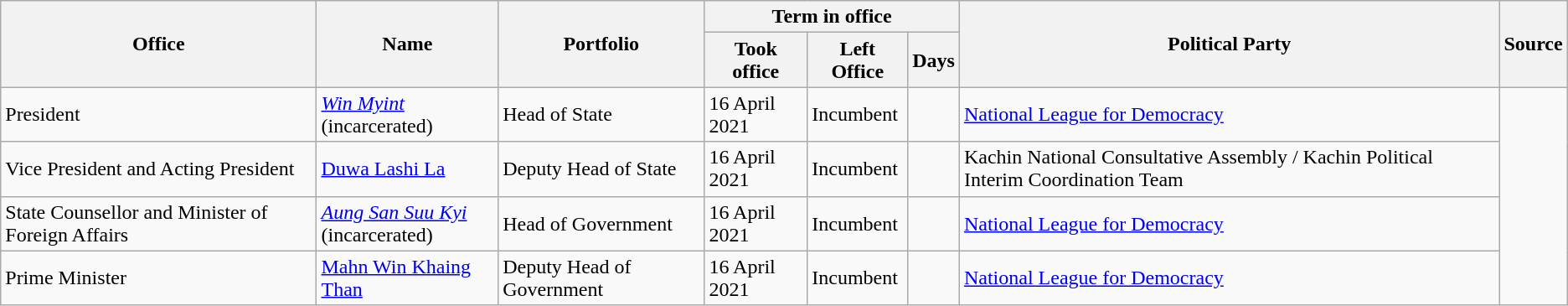<table class="wikitable">
<tr>
<th rowspan="2">Office</th>
<th rowspan="2">Name</th>
<th rowspan="2">Portfolio</th>
<th colspan="3">Term in office</th>
<th rowspan="2">Political Party</th>
<th rowspan="2">Source</th>
</tr>
<tr>
<th>Took office</th>
<th>Left Office</th>
<th>Days</th>
</tr>
<tr>
<td>President</td>
<td><em><a href='#'>Win Myint</a></em><br>(incarcerated)</td>
<td>Head of State</td>
<td>16 April 2021</td>
<td>Incumbent</td>
<td></td>
<td><a href='#'>National League for Democracy</a></td>
<td rowspan="4"></td>
</tr>
<tr>
<td>Vice President and Acting President</td>
<td><a href='#'>Duwa Lashi La</a></td>
<td>Deputy Head of State</td>
<td>16 April 2021</td>
<td>Incumbent</td>
<td></td>
<td>Kachin National Consultative Assembly / Kachin Political Interim Coordination Team</td>
</tr>
<tr>
<td>State Counsellor and Minister of Foreign Affairs</td>
<td><em><a href='#'>Aung San Suu Kyi</a></em><br>(incarcerated)</td>
<td>Head of Government</td>
<td>16 April 2021</td>
<td>Incumbent</td>
<td></td>
<td><a href='#'>National League for Democracy</a></td>
</tr>
<tr>
<td>Prime Minister</td>
<td><a href='#'>Mahn Win Khaing Than</a></td>
<td>Deputy Head of Government</td>
<td>16 April 2021</td>
<td>Incumbent</td>
<td></td>
<td><a href='#'>National League for Democracy</a></td>
</tr>
</table>
